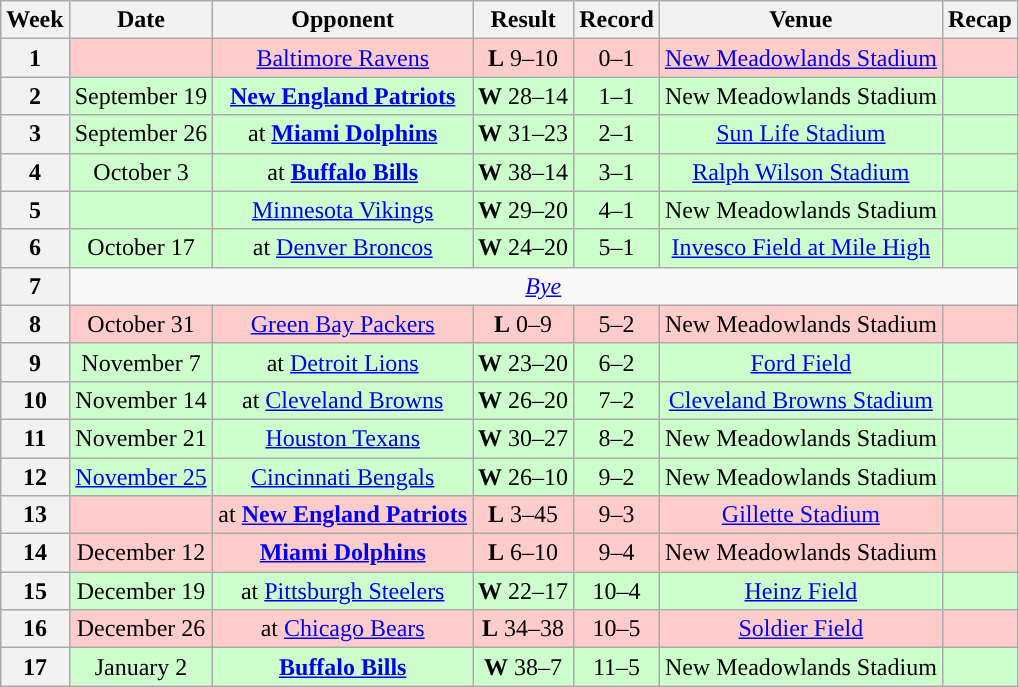<table class="wikitable" style="text-align:center">
<tr>
<th>Week</th>
<th>Date</th>
<th>Opponent</th>
<th>Result</th>
<th>Record</th>
<th>Venue</th>
<th>Recap</th>
</tr>
<tr style="background:#fcc">
<th>1</th>
<td></td>
<td><a href='#'>Baltimore Ravens</a></td>
<td><strong>L</strong> 9–10</td>
<td>0–1</td>
<td><a href='#'>New Meadowlands Stadium</a></td>
<td></td>
</tr>
<tr style="background:#cfc">
<th>2</th>
<td>September 19</td>
<td><strong><a href='#'>New England Patriots</a></strong></td>
<td><strong>W</strong> 28–14</td>
<td>1–1</td>
<td>New Meadowlands Stadium</td>
<td></td>
</tr>
<tr style="background:#cfc">
<th>3</th>
<td>September 26</td>
<td>at <strong><a href='#'>Miami Dolphins</a></strong></td>
<td><strong>W</strong> 31–23</td>
<td>2–1</td>
<td><a href='#'>Sun Life Stadium</a></td>
<td></td>
</tr>
<tr style="background:#cfc">
<th>4</th>
<td>October 3</td>
<td>at <strong><a href='#'>Buffalo Bills</a></strong></td>
<td><strong>W</strong> 38–14</td>
<td>3–1</td>
<td><a href='#'>Ralph Wilson Stadium</a></td>
<td></td>
</tr>
<tr style="background:#cfc">
<th>5</th>
<td></td>
<td><a href='#'>Minnesota Vikings</a></td>
<td><strong>W</strong> 29–20</td>
<td>4–1</td>
<td>New Meadowlands Stadium</td>
<td></td>
</tr>
<tr style="background:#cfc">
<th>6</th>
<td>October 17</td>
<td>at <a href='#'>Denver Broncos</a></td>
<td><strong>W</strong> 24–20</td>
<td>5–1</td>
<td><a href='#'>Invesco Field at Mile High</a></td>
<td></td>
</tr>
<tr>
<th>7</th>
<td colspan="6"><em><a href='#'>Bye</a></em></td>
</tr>
<tr style="background:#fcc">
<th>8</th>
<td>October 31</td>
<td><a href='#'>Green Bay Packers</a></td>
<td><strong>L</strong> 0–9</td>
<td>5–2</td>
<td>New Meadowlands Stadium</td>
<td></td>
</tr>
<tr style="background:#cfc">
<th>9</th>
<td>November 7</td>
<td>at <a href='#'>Detroit Lions</a></td>
<td><strong>W</strong> 23–20 </td>
<td>6–2</td>
<td><a href='#'>Ford Field</a></td>
<td></td>
</tr>
<tr style="background:#cfc">
<th>10</th>
<td>November 14</td>
<td>at <a href='#'>Cleveland Browns</a></td>
<td><strong>W</strong> 26–20 </td>
<td>7–2</td>
<td><a href='#'>Cleveland Browns Stadium</a></td>
<td></td>
</tr>
<tr style="background:#cfc">
<th>11</th>
<td>November 21</td>
<td><a href='#'>Houston Texans</a></td>
<td><strong>W</strong> 30–27</td>
<td>8–2</td>
<td>New Meadowlands Stadium</td>
<td></td>
</tr>
<tr style="background:#cfc">
<th>12</th>
<td><a href='#'>November 25</a></td>
<td><a href='#'>Cincinnati Bengals</a></td>
<td><strong>W</strong> 26–10</td>
<td>9–2</td>
<td>New Meadowlands Stadium</td>
<td></td>
</tr>
<tr style="background:#fcc">
<th>13</th>
<td></td>
<td>at <strong><a href='#'>New England Patriots</a></strong></td>
<td><strong>L</strong> 3–45</td>
<td>9–3</td>
<td><a href='#'>Gillette Stadium</a></td>
<td></td>
</tr>
<tr style="background:#fcc">
<th>14</th>
<td>December 12</td>
<td><strong><a href='#'>Miami Dolphins</a></strong></td>
<td><strong>L</strong> 6–10</td>
<td>9–4</td>
<td>New Meadowlands Stadium</td>
<td></td>
</tr>
<tr style="background:#cfc">
<th>15</th>
<td>December 19</td>
<td>at <a href='#'>Pittsburgh Steelers</a></td>
<td><strong>W</strong> 22–17</td>
<td>10–4</td>
<td><a href='#'>Heinz Field</a></td>
<td></td>
</tr>
<tr style="background:#fcc">
<th>16</th>
<td>December 26</td>
<td>at <a href='#'>Chicago Bears</a></td>
<td><strong>L</strong> 34–38</td>
<td>10–5</td>
<td><a href='#'>Soldier Field</a></td>
<td></td>
</tr>
<tr style="background:#cfc">
<th>17</th>
<td>January 2</td>
<td><strong><a href='#'>Buffalo Bills</a></strong></td>
<td><strong>W</strong> 38–7</td>
<td>11–5</td>
<td>New Meadowlands Stadium</td>
<td></td>
</tr>
</table>
